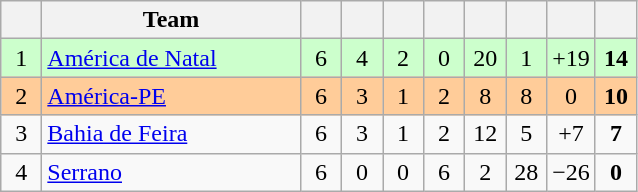<table class="wikitable" style="text-align: center;">
<tr>
<th width=20></th>
<th width=165>Team</th>
<th width=20></th>
<th width=20></th>
<th width=20></th>
<th width=20></th>
<th width=20></th>
<th width=20></th>
<th width=20></th>
<th width=20></th>
</tr>
<tr bgcolor=#ccffcc>
<td>1</td>
<td align=left> <a href='#'>América de Natal</a></td>
<td>6</td>
<td>4</td>
<td>2</td>
<td>0</td>
<td>20</td>
<td>1</td>
<td>+19</td>
<td><strong>14</strong></td>
</tr>
<tr bgcolor=#ffcc99>
<td>2</td>
<td align=left> <a href='#'>América-PE</a></td>
<td>6</td>
<td>3</td>
<td>1</td>
<td>2</td>
<td>8</td>
<td>8</td>
<td>0</td>
<td><strong>10</strong></td>
</tr>
<tr>
<td>3</td>
<td align=left> <a href='#'>Bahia de Feira</a></td>
<td>6</td>
<td>3</td>
<td>1</td>
<td>2</td>
<td>12</td>
<td>5</td>
<td>+7</td>
<td><strong>7</strong></td>
</tr>
<tr>
<td>4</td>
<td align=left> <a href='#'>Serrano</a></td>
<td>6</td>
<td>0</td>
<td>0</td>
<td>6</td>
<td>2</td>
<td>28</td>
<td>−26</td>
<td><strong>0</strong></td>
</tr>
</table>
